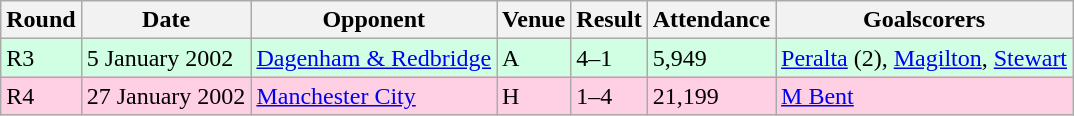<table class="wikitable">
<tr>
<th>Round</th>
<th>Date</th>
<th>Opponent</th>
<th>Venue</th>
<th>Result</th>
<th>Attendance</th>
<th>Goalscorers</th>
</tr>
<tr style="background-color: #d0ffe3;">
<td>R3</td>
<td>5 January 2002</td>
<td><a href='#'>Dagenham & Redbridge</a></td>
<td>A</td>
<td>4–1</td>
<td>5,949</td>
<td><a href='#'>Peralta</a> (2), <a href='#'>Magilton</a>, <a href='#'>Stewart</a></td>
</tr>
<tr style="background-color: #ffd0e3;">
<td>R4</td>
<td>27 January 2002</td>
<td><a href='#'>Manchester City</a></td>
<td>H</td>
<td>1–4</td>
<td>21,199</td>
<td><a href='#'>M Bent</a></td>
</tr>
</table>
